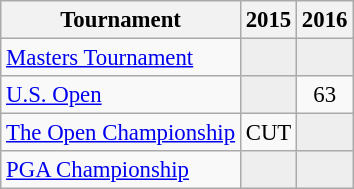<table class="wikitable" style="font-size:95%;text-align:center;">
<tr>
<th>Tournament</th>
<th>2015</th>
<th>2016</th>
</tr>
<tr>
<td align=left><a href='#'>Masters Tournament</a></td>
<td style="background:#eeeeee;"></td>
<td style="background:#eeeeee;"></td>
</tr>
<tr>
<td align=left><a href='#'>U.S. Open</a></td>
<td style="background:#eeeeee;"></td>
<td>63</td>
</tr>
<tr>
<td align=left><a href='#'>The Open Championship</a></td>
<td>CUT</td>
<td style="background:#eeeeee;"></td>
</tr>
<tr>
<td align=left><a href='#'>PGA Championship</a></td>
<td style="background:#eeeeee;"></td>
<td style="background:#eeeeee;"></td>
</tr>
</table>
